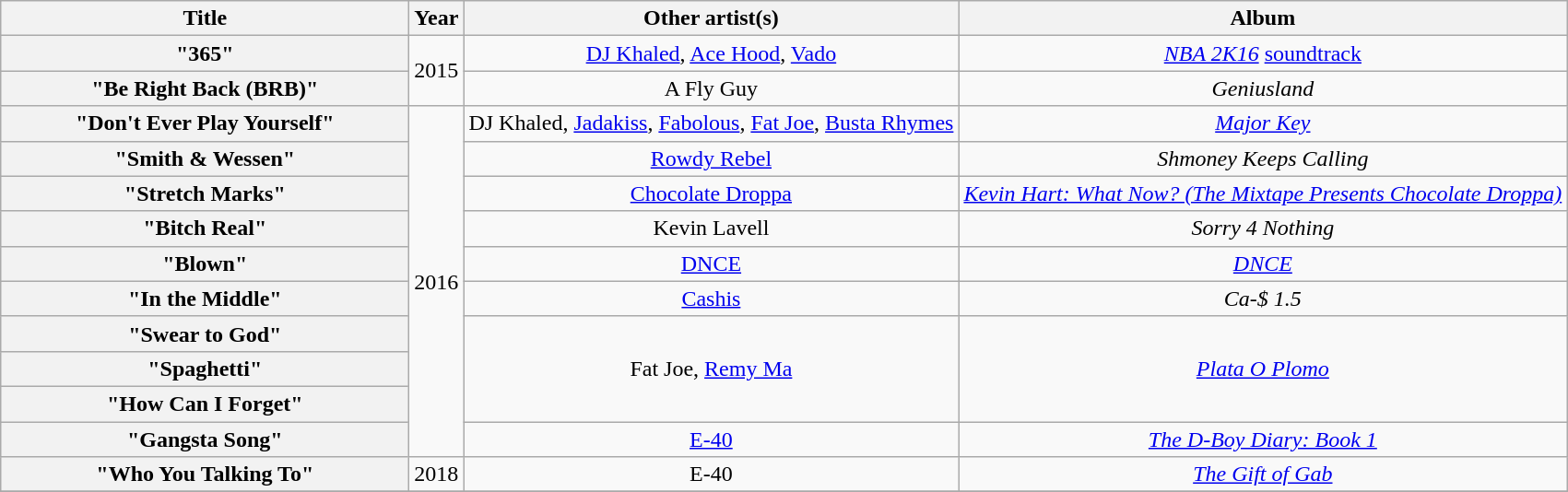<table class="wikitable plainrowheaders" style="text-align:center;">
<tr>
<th scope="col" style="width:18em;">Title</th>
<th scope="col">Year</th>
<th scope="col">Other artist(s)</th>
<th scope="col">Album</th>
</tr>
<tr>
<th scope="row">"365"</th>
<td rowspan="2">2015</td>
<td><a href='#'>DJ Khaled</a>, <a href='#'>Ace Hood</a>, <a href='#'>Vado</a></td>
<td><em><a href='#'>NBA 2K16</a></em> <a href='#'>soundtrack</a></td>
</tr>
<tr>
<th scope="row">"Be Right Back (BRB)"</th>
<td>A Fly Guy</td>
<td><em>Geniusland</em></td>
</tr>
<tr>
<th scope="row">"Don't Ever Play Yourself"</th>
<td rowspan="10">2016</td>
<td>DJ Khaled, <a href='#'>Jadakiss</a>, <a href='#'>Fabolous</a>, <a href='#'>Fat Joe</a>, <a href='#'>Busta Rhymes</a></td>
<td><em><a href='#'>Major Key</a></em></td>
</tr>
<tr>
<th scope="row">"Smith & Wessen"</th>
<td><a href='#'>Rowdy Rebel</a></td>
<td><em>Shmoney Keeps Calling</em></td>
</tr>
<tr>
<th scope= "row">"Stretch Marks"</th>
<td><a href='#'>Chocolate Droppa</a></td>
<td><em><a href='#'>Kevin Hart: What Now? (The Mixtape Presents Chocolate Droppa)</a></em></td>
</tr>
<tr>
<th scope="row">"Bitch Real"</th>
<td>Kevin Lavell</td>
<td><em>Sorry 4 Nothing</em></td>
</tr>
<tr>
<th scope="row">"Blown"</th>
<td><a href='#'>DNCE</a></td>
<td><em><a href='#'>DNCE</a></em></td>
</tr>
<tr>
<th scope="row">"In the Middle"</th>
<td><a href='#'>Cashis</a></td>
<td><em>Ca-$ 1.5</em></td>
</tr>
<tr>
<th scope="row">"Swear to God"</th>
<td rowspan="3">Fat Joe, <a href='#'>Remy Ma</a></td>
<td rowspan="3"><em><a href='#'>Plata O Plomo</a></em></td>
</tr>
<tr>
<th scope="row">"Spaghetti"</th>
</tr>
<tr>
<th scope="row">"How Can I Forget"</th>
</tr>
<tr>
<th scope="row">"Gangsta Song"</th>
<td><a href='#'>E-40</a></td>
<td><em><a href='#'>The D-Boy Diary: Book 1</a></em></td>
</tr>
<tr>
<th scope="row">"Who You Talking To"</th>
<td>2018</td>
<td>E-40</td>
<td><em><a href='#'>The Gift of Gab</a></em></td>
</tr>
<tr>
</tr>
</table>
